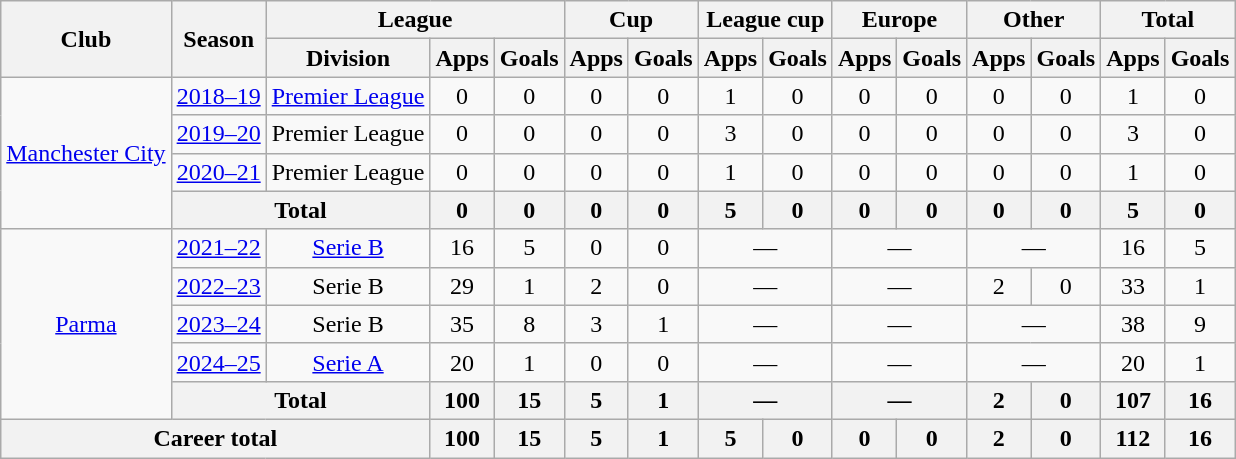<table class="wikitable" style="text-align: center">
<tr>
<th rowspan="2">Club</th>
<th rowspan="2">Season</th>
<th colspan="3">League</th>
<th colspan="2">Cup</th>
<th colspan="2">League cup</th>
<th colspan="2">Europe</th>
<th colspan="2">Other</th>
<th colspan="2">Total</th>
</tr>
<tr>
<th>Division</th>
<th>Apps</th>
<th>Goals</th>
<th>Apps</th>
<th>Goals</th>
<th>Apps</th>
<th>Goals</th>
<th>Apps</th>
<th>Goals</th>
<th>Apps</th>
<th>Goals</th>
<th>Apps</th>
<th>Goals</th>
</tr>
<tr>
<td rowspan="4"><a href='#'>Manchester City</a></td>
<td><a href='#'>2018–19</a></td>
<td><a href='#'>Premier League</a></td>
<td>0</td>
<td>0</td>
<td>0</td>
<td>0</td>
<td>1</td>
<td>0</td>
<td>0</td>
<td>0</td>
<td>0</td>
<td>0</td>
<td>1</td>
<td>0</td>
</tr>
<tr>
<td><a href='#'>2019–20</a></td>
<td>Premier League</td>
<td>0</td>
<td>0</td>
<td>0</td>
<td>0</td>
<td>3</td>
<td>0</td>
<td>0</td>
<td>0</td>
<td>0</td>
<td>0</td>
<td>3</td>
<td>0</td>
</tr>
<tr>
<td><a href='#'>2020–21</a></td>
<td>Premier League</td>
<td>0</td>
<td>0</td>
<td>0</td>
<td>0</td>
<td>1</td>
<td>0</td>
<td>0</td>
<td>0</td>
<td>0</td>
<td>0</td>
<td>1</td>
<td>0</td>
</tr>
<tr>
<th colspan="2">Total</th>
<th>0</th>
<th>0</th>
<th>0</th>
<th>0</th>
<th>5</th>
<th>0</th>
<th>0</th>
<th>0</th>
<th>0</th>
<th>0</th>
<th>5</th>
<th>0</th>
</tr>
<tr>
<td rowspan="5"><a href='#'>Parma</a></td>
<td><a href='#'>2021–22</a></td>
<td><a href='#'>Serie B</a></td>
<td>16</td>
<td>5</td>
<td>0</td>
<td>0</td>
<td colspan="2">—</td>
<td colspan="2">—</td>
<td colspan="2">—</td>
<td>16</td>
<td>5</td>
</tr>
<tr>
<td><a href='#'>2022–23</a></td>
<td>Serie B</td>
<td>29</td>
<td>1</td>
<td>2</td>
<td>0</td>
<td colspan="2">—</td>
<td colspan="2">—</td>
<td>2</td>
<td>0</td>
<td>33</td>
<td>1</td>
</tr>
<tr>
<td><a href='#'>2023–24</a></td>
<td>Serie B</td>
<td>35</td>
<td>8</td>
<td>3</td>
<td>1</td>
<td colspan="2">—</td>
<td colspan="2">—</td>
<td colspan="2">—</td>
<td>38</td>
<td>9</td>
</tr>
<tr>
<td><a href='#'>2024–25</a></td>
<td><a href='#'>Serie A</a></td>
<td>20</td>
<td>1</td>
<td>0</td>
<td>0</td>
<td colspan="2">—</td>
<td colspan="2">—</td>
<td colspan="2">—</td>
<td>20</td>
<td>1</td>
</tr>
<tr>
<th colspan="2">Total</th>
<th>100</th>
<th>15</th>
<th>5</th>
<th>1</th>
<th colspan="2">—</th>
<th colspan="2">—</th>
<th>2</th>
<th>0</th>
<th>107</th>
<th>16</th>
</tr>
<tr>
<th colspan="3">Career total</th>
<th>100</th>
<th>15</th>
<th>5</th>
<th>1</th>
<th>5</th>
<th>0</th>
<th>0</th>
<th>0</th>
<th>2</th>
<th>0</th>
<th>112</th>
<th>16</th>
</tr>
</table>
